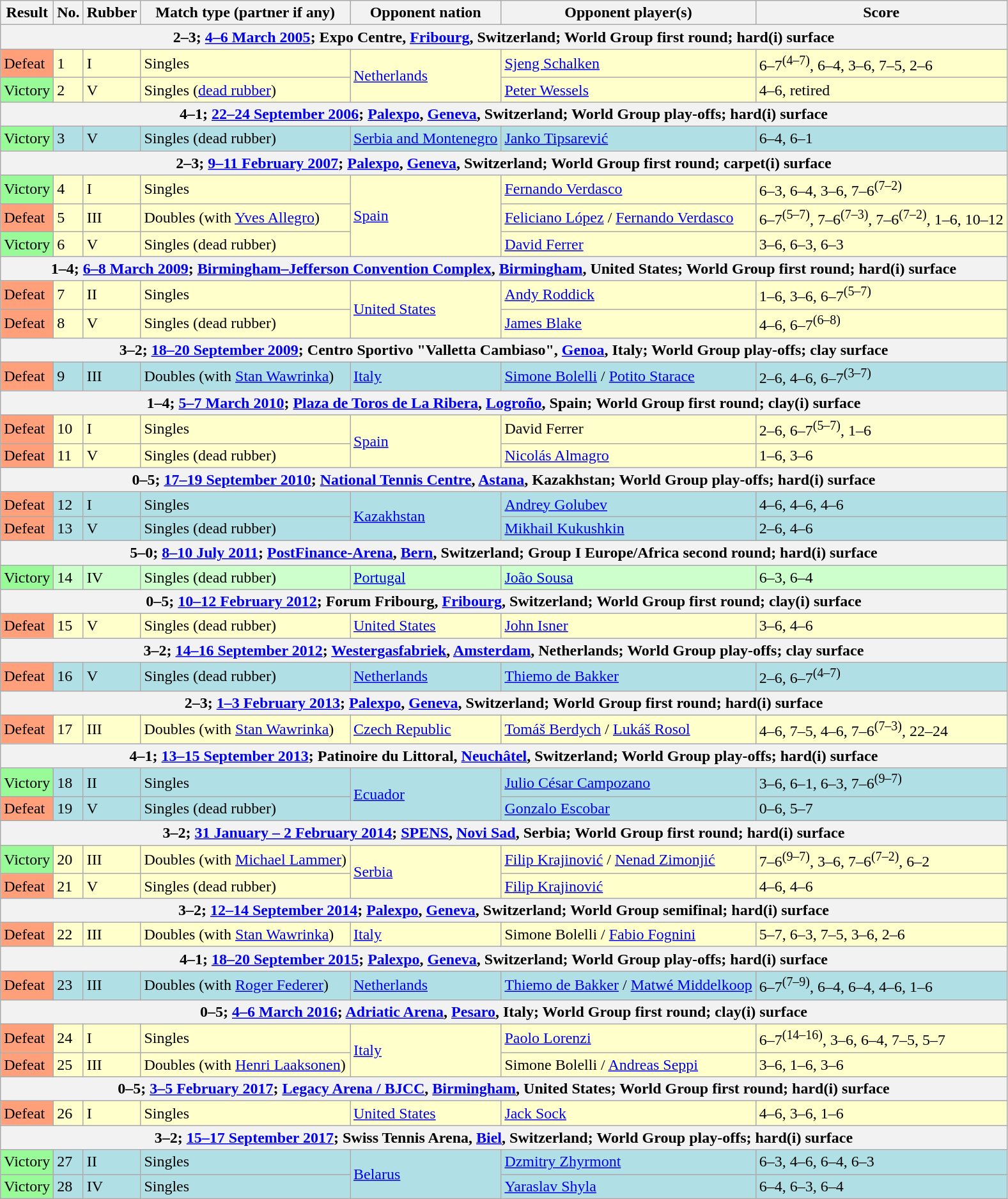<table class=wikitable font-size:97%>
<tr>
<th scope="col">Result</th>
<th scope="col">No.</th>
<th scope="col">Rubber</th>
<th scope="col">Match type (partner if any)</th>
<th scope="col">Opponent nation</th>
<th scope="col">Opponent player(s)</th>
<th scope="col">Score</th>
</tr>
<tr>
<th colspan=7>2–3; <a href='#'>4–6 March 2005</a>; Expo Centre, <a href='#'>Fribourg</a>, Switzerland; World Group first round; hard(i) surface</th>
</tr>
<tr style="background:#ffc;">
<td bgcolor=FFA07A>Defeat</td>
<td>1</td>
<td>I</td>
<td>Singles</td>
<td rowspan=2> <a href='#'>Netherlands</a></td>
<td><a href='#'>Sjeng Schalken</a></td>
<td>6–7<sup>(4–7)</sup>, 6–4, 3–6, 7–5, 2–6</td>
</tr>
<tr style="background:#ffc;">
<td bgcolor=98FB98>Victory</td>
<td>2</td>
<td>V</td>
<td>Singles (<a href='#'>dead rubber</a>)</td>
<td><a href='#'>Peter Wessels</a></td>
<td>4–6, retired</td>
</tr>
<tr>
<th colspan=7>4–1; <a href='#'>22–24 September 2006</a>; <a href='#'>Palexpo</a>, <a href='#'>Geneva</a>, Switzerland; World Group play-offs; hard(i) surface</th>
</tr>
<tr style="background:#B0E0E6;">
<td bgcolor=98FB98>Victory</td>
<td>3</td>
<td>V</td>
<td>Singles (dead rubber)</td>
<td rowspan=1> <a href='#'>Serbia and Montenegro</a></td>
<td><a href='#'>Janko Tipsarević</a></td>
<td>6–4, 6–1</td>
</tr>
<tr>
<th colspan=7>2–3; <a href='#'>9–11 February 2007</a>; <a href='#'>Palexpo</a>, <a href='#'>Geneva</a>, Switzerland; World Group first round; carpet(i) surface</th>
</tr>
<tr style="background:#ffc;">
<td bgcolor=98FB98>Victory</td>
<td>4</td>
<td>I</td>
<td>Singles</td>
<td rowspan=3> <a href='#'>Spain</a></td>
<td><a href='#'>Fernando Verdasco</a></td>
<td>6–3, 6–4, 3–6, 7–6<sup>(7–2)</sup></td>
</tr>
<tr style="background:#ffc;">
<td bgcolor=FFA07A>Defeat</td>
<td>5</td>
<td>III</td>
<td>Doubles (with <a href='#'>Yves Allegro</a>)</td>
<td><a href='#'>Feliciano López</a> / <a href='#'>Fernando Verdasco</a></td>
<td>6–7<sup>(5–7)</sup>, 7–6<sup>(7–3)</sup>, 7–6<sup>(7–2)</sup>, 1–6, 10–12</td>
</tr>
<tr style="background:#ffc;">
<td bgcolor=98FB98>Victory</td>
<td>6</td>
<td>V</td>
<td>Singles (dead rubber)</td>
<td><a href='#'>David Ferrer</a></td>
<td>3–6, 6–3, 6–3</td>
</tr>
<tr>
<th colspan=7>1–4; <a href='#'>6–8 March 2009</a>; <a href='#'>Birmingham–Jefferson Convention Complex</a>, <a href='#'>Birmingham</a>, United States; World Group first round; hard(i) surface</th>
</tr>
<tr style="background:#ffc;">
<td bgcolor=FFA07A>Defeat</td>
<td>7</td>
<td>II</td>
<td>Singles</td>
<td rowspan=2> <a href='#'>United States</a></td>
<td><a href='#'>Andy Roddick</a></td>
<td>1–6, 3–6, 6–7<sup>(5–7)</sup></td>
</tr>
<tr style="background:#ffc;">
<td bgcolor=FFA07A>Defeat</td>
<td>8</td>
<td>V</td>
<td>Singles (dead rubber)</td>
<td><a href='#'>James Blake</a></td>
<td>4–6, 6–7<sup>(6–8)</sup></td>
</tr>
<tr>
<th colspan=7>3–2; <a href='#'>18–20 September 2009</a>; Centro Sportivo "Valletta Cambiaso", <a href='#'>Genoa</a>, Italy; World Group play-offs; clay surface</th>
</tr>
<tr style="background:#B0E0E6;">
<td bgcolor=FFA07A>Defeat</td>
<td>9</td>
<td>III</td>
<td>Doubles (with <a href='#'>Stan Wawrinka</a>)</td>
<td rowspan=1> <a href='#'>Italy</a></td>
<td><a href='#'>Simone Bolelli</a> / <a href='#'>Potito Starace</a></td>
<td>2–6, 4–6, 6–7<sup>(3–7)</sup></td>
</tr>
<tr>
<th colspan=7>1–4; <a href='#'>5–7 March 2010</a>; <a href='#'>Plaza de Toros de La Ribera</a>, <a href='#'>Logroño</a>, Spain; World Group first round; clay(i) surface</th>
</tr>
<tr style="background:#ffc;">
<td bgcolor=FFA07A>Defeat</td>
<td>10</td>
<td>I</td>
<td>Singles</td>
<td rowspan=2> <a href='#'>Spain</a></td>
<td>David Ferrer</td>
<td>2–6, 6–7<sup>(5–7)</sup>, 1–6</td>
</tr>
<tr style="background:#ffc;">
<td bgcolor=FFA07A>Defeat</td>
<td>11</td>
<td>V</td>
<td>Singles (dead rubber)</td>
<td><a href='#'>Nicolás Almagro</a></td>
<td>1–6, 3–6</td>
</tr>
<tr>
<th colspan=7>0–5; <a href='#'>17–19 September 2010</a>; <a href='#'>National Tennis Centre</a>, <a href='#'>Astana</a>, Kazakhstan; World Group play-offs; hard(i) surface</th>
</tr>
<tr style="background:#B0E0E6;">
<td bgcolor=FFA07A>Defeat</td>
<td>12</td>
<td>I</td>
<td>Singles</td>
<td rowspan=2> <a href='#'>Kazakhstan</a></td>
<td><a href='#'>Andrey Golubev</a></td>
<td>4–6, 4–6, 4–6</td>
</tr>
<tr style="background:#B0E0E6;">
<td bgcolor=FFA07A>Defeat</td>
<td>13</td>
<td>V</td>
<td>Singles (dead rubber)</td>
<td><a href='#'>Mikhail Kukushkin</a></td>
<td>2–6, 4–6</td>
</tr>
<tr>
<th colspan=7>5–0; <a href='#'>8–10 July 2011</a>; <a href='#'>PostFinance-Arena</a>, <a href='#'>Bern</a>, Switzerland; Group I Europe/Africa second round; hard(i) surface</th>
</tr>
<tr style="background:#cfc;">
<td bgcolor=98FB98>Victory</td>
<td>14</td>
<td>IV</td>
<td>Singles (dead rubber)</td>
<td rowspan=1> <a href='#'>Portugal</a></td>
<td><a href='#'>João Sousa</a></td>
<td>6–3, 6–4</td>
</tr>
<tr>
<th colspan=7>0–5; <a href='#'>10–12 February 2012</a>; Forum Fribourg, <a href='#'>Fribourg</a>, Switzerland; World Group first round; clay(i) surface</th>
</tr>
<tr style="background:#ffc;">
<td bgcolor=FFA07A>Defeat</td>
<td>15</td>
<td>V</td>
<td>Singles (dead rubber)</td>
<td rowspan=1> <a href='#'>United States</a></td>
<td><a href='#'>John Isner</a></td>
<td>3–6, 4–6</td>
</tr>
<tr>
<th colspan=7>3–2; <a href='#'>14–16 September 2012</a>; <a href='#'>Westergasfabriek</a>, <a href='#'>Amsterdam</a>, Netherlands; World Group play-offs; clay surface</th>
</tr>
<tr style="background:#B0E0E6;">
<td bgcolor=FFA07A>Defeat</td>
<td>16</td>
<td>V</td>
<td>Singles (dead rubber)</td>
<td rowspan=1> <a href='#'>Netherlands</a></td>
<td><a href='#'>Thiemo de Bakker</a></td>
<td>2–6, 6–7<sup>(4–7)</sup></td>
</tr>
<tr>
<th colspan=7>2–3; <a href='#'>1–3 February 2013</a>; <a href='#'>Palexpo</a>, <a href='#'>Geneva</a>, Switzerland; World Group first round; hard(i) surface</th>
</tr>
<tr style="background:#ffc;">
<td bgcolor=FFA07A>Defeat</td>
<td>17</td>
<td>III</td>
<td>Doubles (with <a href='#'>Stan Wawrinka</a>)</td>
<td rowspan=1> <a href='#'>Czech Republic</a></td>
<td><a href='#'>Tomáš Berdych</a> / <a href='#'>Lukáš Rosol</a></td>
<td>4–6, 7–5, 4–6, 7–6<sup>(7–3)</sup>, 22–24</td>
</tr>
<tr>
<th colspan=7>4–1; <a href='#'>13–15 September 2013</a>; Patinoire du Littoral, <a href='#'>Neuchâtel</a>, Switzerland; World Group play-offs; hard(i) surface</th>
</tr>
<tr style="background:#B0E0E6;">
<td bgcolor=98FB98>Victory</td>
<td>18</td>
<td>II</td>
<td>Singles</td>
<td rowspan=2> <a href='#'>Ecuador</a></td>
<td><a href='#'>Julio César Campozano</a></td>
<td>3–6, 6–1, 6–3, 7–6<sup>(9–7)</sup></td>
</tr>
<tr style="background:#B0E0E6;">
<td bgcolor=FFA07A>Defeat</td>
<td>19</td>
<td>V</td>
<td>Singles (dead rubber)</td>
<td><a href='#'>Gonzalo Escobar</a></td>
<td>0–6, 5–7</td>
</tr>
<tr>
<th colspan=7>3–2; <a href='#'>31 January – 2 February 2014</a>; <a href='#'>SPENS</a>, <a href='#'>Novi Sad</a>, Serbia; World Group first round; hard(i) surface</th>
</tr>
<tr style="background:#ffc;">
<td bgcolor=98FB98>Victory</td>
<td>20</td>
<td>III</td>
<td>Doubles (with <a href='#'>Michael Lammer</a>)</td>
<td rowspan=2> <a href='#'>Serbia</a></td>
<td><a href='#'>Filip Krajinović</a> / <a href='#'>Nenad Zimonjić</a></td>
<td>7–6<sup>(9–7)</sup>, 3–6, 7–6<sup>(7–2)</sup>, 6–2</td>
</tr>
<tr style="background:#ffc;">
<td bgcolor=FFA07A>Defeat</td>
<td>21</td>
<td>V</td>
<td>Singles (dead rubber)</td>
<td><a href='#'>Filip Krajinović</a></td>
<td>4–6, 4–6</td>
</tr>
<tr>
<th colspan=7>3–2; <a href='#'>12–14 September 2014</a>; <a href='#'>Palexpo</a>, <a href='#'>Geneva</a>, Switzerland; World Group semifinal; hard(i) surface</th>
</tr>
<tr style="background:#ffc;">
<td bgcolor=FFA07A>Defeat</td>
<td>22</td>
<td>III</td>
<td>Doubles (with <a href='#'>Stan Wawrinka</a>)</td>
<td rowspan=1> <a href='#'>Italy</a></td>
<td>Simone Bolelli / <a href='#'>Fabio Fognini</a></td>
<td>5–7, 6–3, 7–5, 3–6, 2–6</td>
</tr>
<tr>
<th colspan=7>4–1; <a href='#'>18–20 September 2015</a>; <a href='#'>Palexpo</a>, <a href='#'>Geneva</a>, Switzerland; World Group play-offs; hard(i) surface</th>
</tr>
<tr style="background:#B0E0E6;">
<td bgcolor=FFA07A>Defeat</td>
<td>23</td>
<td>III</td>
<td>Doubles (with <a href='#'>Roger Federer</a>)</td>
<td rowspan=1> <a href='#'>Netherlands</a></td>
<td><a href='#'>Thiemo de Bakker</a> / <a href='#'>Matwé Middelkoop</a></td>
<td>6–7<sup>(7–9)</sup>, 6–4, 6–4, 4–6, 1–6</td>
</tr>
<tr>
<th colspan=7>0–5; <a href='#'>4–6 March 2016</a>; <a href='#'>Adriatic Arena</a>, <a href='#'>Pesaro</a>, Italy; World Group first round; clay(i) surface</th>
</tr>
<tr style="background:#ffc;">
<td bgcolor=FFA07A>Defeat</td>
<td>24</td>
<td>I</td>
<td>Singles</td>
<td rowspan=2> <a href='#'>Italy</a></td>
<td><a href='#'>Paolo Lorenzi</a></td>
<td>6–7<sup>(14–16)</sup>, 3–6, 6–4, 7–5, 5–7</td>
</tr>
<tr style="background:#ffc;">
<td bgcolor=FFA07A>Defeat</td>
<td>25</td>
<td>III</td>
<td>Doubles (with <a href='#'>Henri Laaksonen</a>)</td>
<td>Simone Bolelli / <a href='#'>Andreas Seppi</a></td>
<td>3–6, 1–6, 3–6</td>
</tr>
<tr>
<th colspan=7>0–5; <a href='#'>3–5 February 2017</a>; <a href='#'>Legacy Arena / BJCC</a>, <a href='#'>Birmingham</a>, United States; World Group first round; hard(i) surface</th>
</tr>
<tr style="background:#ffc;">
<td bgcolor=FFA07A>Defeat</td>
<td>26</td>
<td>I</td>
<td>Singles</td>
<td> <a href='#'>United States</a></td>
<td><a href='#'>Jack Sock</a></td>
<td>4–6, 3–6, 1–6</td>
</tr>
<tr>
<th colspan=7>3–2; <a href='#'>15–17 September 2017</a>; Swiss Tennis Arena, <a href='#'>Biel</a>, Switzerland; World Group play-offs; hard(i) surface</th>
</tr>
<tr style="background:#B0E0E6;">
<td bgcolor=98FB98>Victory</td>
<td>27</td>
<td>II</td>
<td>Singles</td>
<td rowspan=2> <a href='#'>Belarus</a></td>
<td><a href='#'>Dzmitry Zhyrmont</a></td>
<td>6–3, 4–6, 6–4, 6–3</td>
</tr>
<tr style="background:#B0E0E6;">
<td bgcolor=98FB98>Victory</td>
<td>28</td>
<td>IV</td>
<td>Singles</td>
<td><a href='#'>Yaraslav Shyla</a></td>
<td>6–4, 6–3, 6–4</td>
</tr>
</table>
